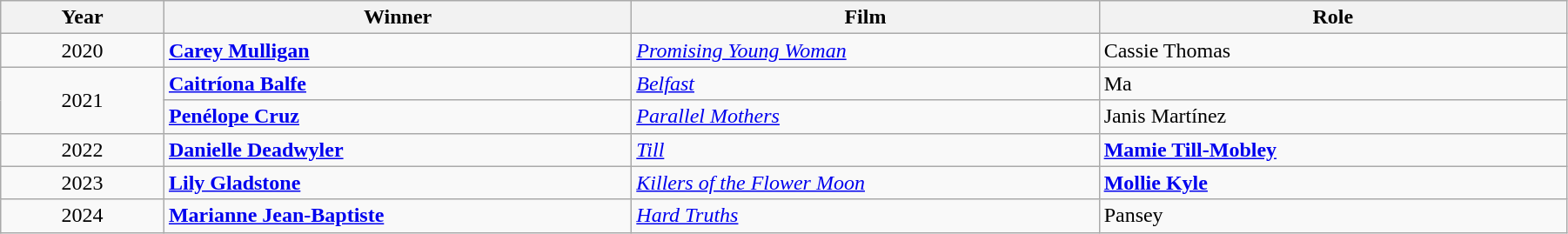<table class="wikitable" width="95%" cellpadding="5">
<tr>
<th width="100"><strong>Year</strong></th>
<th width="300"><strong>Winner</strong></th>
<th width="300"><strong>Film</strong></th>
<th width="300"><strong>Role</strong></th>
</tr>
<tr>
<td style="text-align:center;">2020</td>
<td><strong><a href='#'>Carey Mulligan</a></strong></td>
<td><em><a href='#'>Promising Young Woman</a></em></td>
<td>Cassie Thomas</td>
</tr>
<tr>
<td style="text-align:center;" rowspan = "2">2021</td>
<td><strong><a href='#'>Caitríona Balfe</a></strong></td>
<td><em><a href='#'>Belfast</a></em></td>
<td>Ma</td>
</tr>
<tr>
<td><strong><a href='#'>Penélope Cruz</a></strong></td>
<td><em><a href='#'>Parallel Mothers</a></em></td>
<td>Janis Martínez</td>
</tr>
<tr>
<td style="text-align:center;">2022</td>
<td><strong><a href='#'>Danielle Deadwyler</a></strong></td>
<td><em><a href='#'>Till</a></em></td>
<td><strong><a href='#'>Mamie Till-Mobley</a></strong></td>
</tr>
<tr>
<td style="text-align:center;">2023</td>
<td><strong><a href='#'>Lily Gladstone</a></strong></td>
<td><em><a href='#'>Killers of the Flower Moon</a></em></td>
<td><strong><a href='#'>Mollie Kyle</a></strong></td>
</tr>
<tr>
<td style="text-align:center;">2024</td>
<td><strong><a href='#'>Marianne Jean-Baptiste</a></strong></td>
<td><em><a href='#'>Hard Truths</a></em></td>
<td>Pansey</td>
</tr>
</table>
